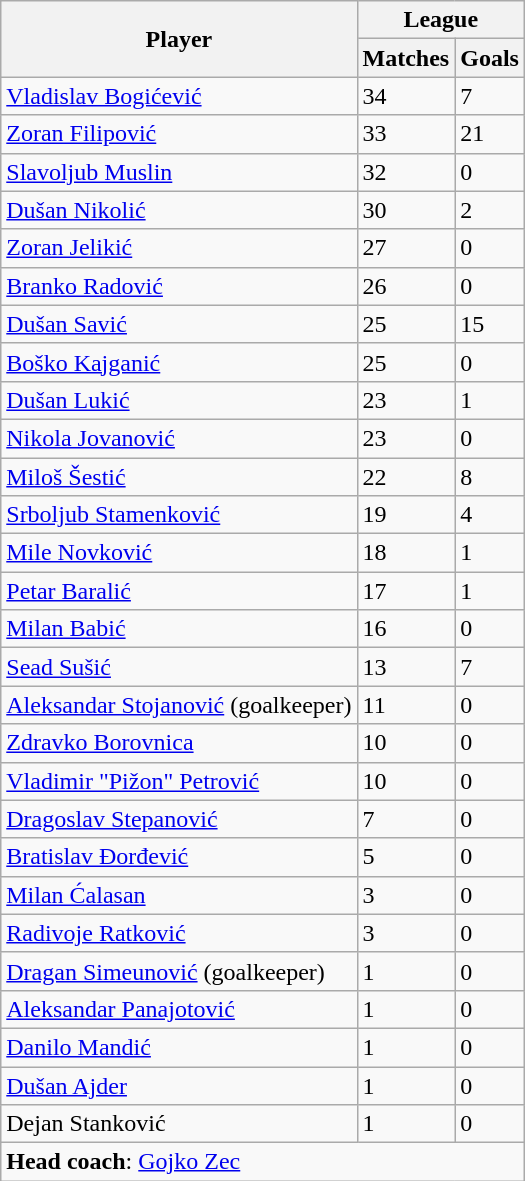<table class="wikitable sortable">
<tr>
<th rowspan=2>Player</th>
<th colspan=2>League</th>
</tr>
<tr>
<th>Matches</th>
<th>Goals</th>
</tr>
<tr>
<td><a href='#'>Vladislav Bogićević</a></td>
<td>34</td>
<td>7</td>
</tr>
<tr>
<td><a href='#'>Zoran Filipović</a></td>
<td>33</td>
<td>21</td>
</tr>
<tr>
<td><a href='#'>Slavoljub Muslin</a></td>
<td>32</td>
<td>0</td>
</tr>
<tr>
<td><a href='#'>Dušan Nikolić</a></td>
<td>30</td>
<td>2</td>
</tr>
<tr>
<td><a href='#'>Zoran Jelikić</a></td>
<td>27</td>
<td>0</td>
</tr>
<tr>
<td><a href='#'>Branko Radović</a></td>
<td>26</td>
<td>0</td>
</tr>
<tr>
<td><a href='#'>Dušan Savić</a></td>
<td>25</td>
<td>15</td>
</tr>
<tr>
<td><a href='#'>Boško Kajganić</a></td>
<td>25</td>
<td>0</td>
</tr>
<tr>
<td><a href='#'>Dušan Lukić</a></td>
<td>23</td>
<td>1</td>
</tr>
<tr>
<td><a href='#'>Nikola Jovanović</a></td>
<td>23</td>
<td>0</td>
</tr>
<tr>
<td><a href='#'>Miloš Šestić</a></td>
<td>22</td>
<td>8</td>
</tr>
<tr>
<td><a href='#'>Srboljub Stamenković</a></td>
<td>19</td>
<td>4</td>
</tr>
<tr>
<td><a href='#'>Mile Novković</a></td>
<td>18</td>
<td>1</td>
</tr>
<tr>
<td><a href='#'>Petar Baralić</a></td>
<td>17</td>
<td>1</td>
</tr>
<tr>
<td><a href='#'>Milan Babić</a></td>
<td>16</td>
<td>0</td>
</tr>
<tr>
<td><a href='#'>Sead Sušić</a></td>
<td>13</td>
<td>7</td>
</tr>
<tr>
<td><a href='#'>Aleksandar Stojanović</a> (goalkeeper)</td>
<td>11</td>
<td>0</td>
</tr>
<tr>
<td><a href='#'>Zdravko Borovnica</a></td>
<td>10</td>
<td>0</td>
</tr>
<tr>
<td><a href='#'>Vladimir "Pižon" Petrović</a></td>
<td>10</td>
<td>0</td>
</tr>
<tr>
<td><a href='#'>Dragoslav Stepanović</a></td>
<td>7</td>
<td>0</td>
</tr>
<tr>
<td><a href='#'>Bratislav Đorđević</a></td>
<td>5</td>
<td>0</td>
</tr>
<tr>
<td><a href='#'>Milan Ćalasan</a></td>
<td>3</td>
<td>0</td>
</tr>
<tr>
<td><a href='#'>Radivoje Ratković</a></td>
<td>3</td>
<td>0</td>
</tr>
<tr>
<td><a href='#'>Dragan Simeunović</a> (goalkeeper)</td>
<td>1</td>
<td>0</td>
</tr>
<tr>
<td><a href='#'>Aleksandar Panajotović</a></td>
<td>1</td>
<td>0</td>
</tr>
<tr>
<td><a href='#'>Danilo Mandić</a></td>
<td>1</td>
<td>0</td>
</tr>
<tr>
<td><a href='#'>Dušan Ajder</a></td>
<td>1</td>
<td>0</td>
</tr>
<tr>
<td>Dejan Stanković</td>
<td>1</td>
<td>0</td>
</tr>
<tr class="sortbottom">
<td colspan=3><strong>Head coach</strong>: <a href='#'>Gojko Zec</a></td>
</tr>
</table>
